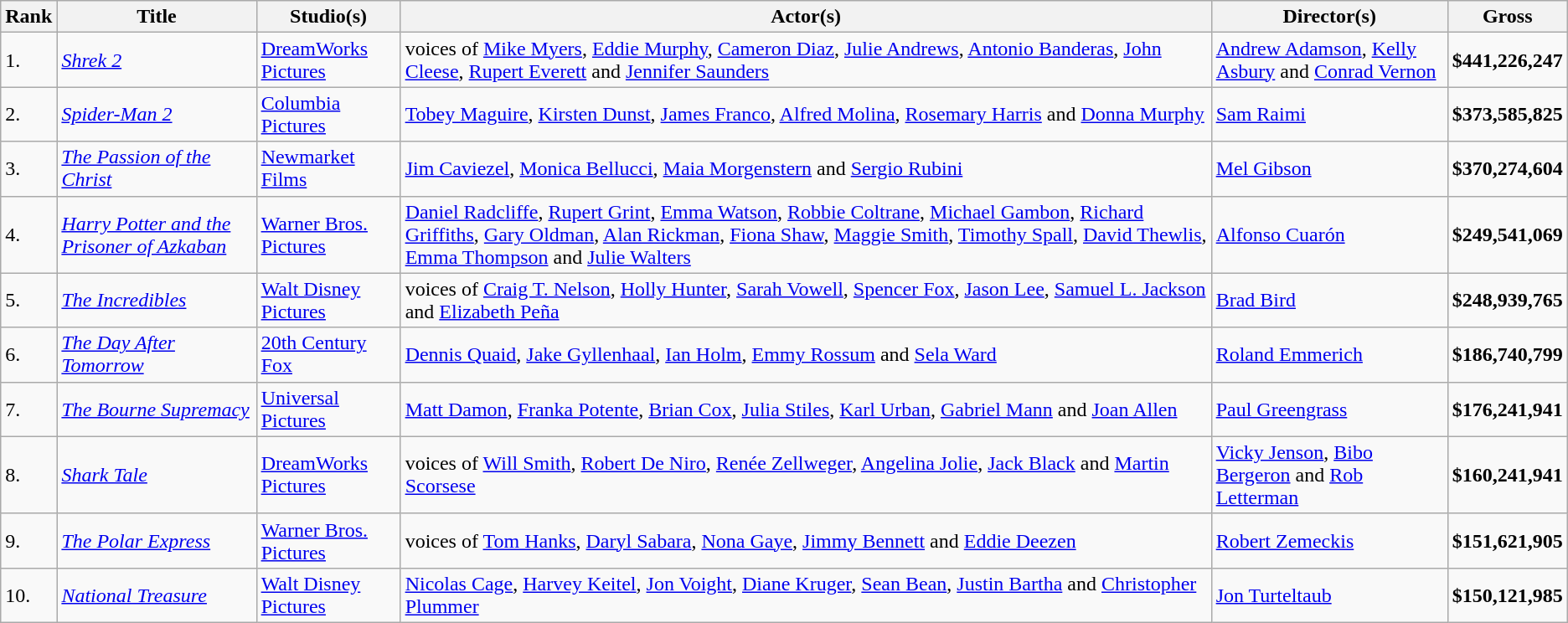<table class="wikitable">
<tr>
<th>Rank</th>
<th>Title</th>
<th>Studio(s)</th>
<th>Actor(s)</th>
<th>Director(s)</th>
<th>Gross</th>
</tr>
<tr>
<td>1.</td>
<td><em><a href='#'>Shrek 2</a></em></td>
<td><a href='#'>DreamWorks Pictures</a></td>
<td>voices of <a href='#'>Mike Myers</a>, <a href='#'>Eddie Murphy</a>, <a href='#'>Cameron Diaz</a>, <a href='#'>Julie Andrews</a>, <a href='#'>Antonio Banderas</a>, <a href='#'>John Cleese</a>, <a href='#'>Rupert Everett</a> and <a href='#'>Jennifer Saunders</a></td>
<td><a href='#'>Andrew Adamson</a>, <a href='#'>Kelly Asbury</a> and <a href='#'>Conrad Vernon</a></td>
<td><strong>$441,226,247</strong></td>
</tr>
<tr>
<td>2.</td>
<td><em><a href='#'>Spider-Man 2</a></em></td>
<td><a href='#'>Columbia Pictures</a></td>
<td><a href='#'>Tobey Maguire</a>, <a href='#'>Kirsten Dunst</a>, <a href='#'>James Franco</a>, <a href='#'>Alfred Molina</a>, <a href='#'>Rosemary Harris</a> and <a href='#'>Donna Murphy</a></td>
<td><a href='#'>Sam Raimi</a></td>
<td><strong>$373,585,825</strong></td>
</tr>
<tr>
<td>3.</td>
<td><em><a href='#'>The Passion of the Christ</a></em></td>
<td><a href='#'>Newmarket Films</a></td>
<td><a href='#'>Jim Caviezel</a>, <a href='#'>Monica Bellucci</a>, <a href='#'>Maia Morgenstern</a> and <a href='#'>Sergio Rubini</a></td>
<td><a href='#'>Mel Gibson</a></td>
<td><strong>$370,274,604</strong></td>
</tr>
<tr>
<td>4.</td>
<td><em><a href='#'>Harry Potter and the Prisoner of Azkaban</a></em></td>
<td><a href='#'>Warner Bros. Pictures</a></td>
<td><a href='#'>Daniel Radcliffe</a>, <a href='#'>Rupert Grint</a>, <a href='#'>Emma Watson</a>, <a href='#'>Robbie Coltrane</a>, <a href='#'>Michael Gambon</a>, <a href='#'>Richard Griffiths</a>, <a href='#'>Gary Oldman</a>, <a href='#'>Alan Rickman</a>, <a href='#'>Fiona Shaw</a>, <a href='#'>Maggie Smith</a>, <a href='#'>Timothy Spall</a>, <a href='#'>David Thewlis</a>, <a href='#'>Emma Thompson</a> and <a href='#'>Julie Walters</a></td>
<td><a href='#'>Alfonso Cuarón</a></td>
<td><strong>$249,541,069</strong></td>
</tr>
<tr>
<td>5.</td>
<td><em><a href='#'>The Incredibles</a></em></td>
<td><a href='#'>Walt Disney Pictures</a></td>
<td>voices of <a href='#'>Craig T. Nelson</a>, <a href='#'>Holly Hunter</a>, <a href='#'>Sarah Vowell</a>, <a href='#'>Spencer Fox</a>, <a href='#'>Jason Lee</a>, <a href='#'>Samuel L. Jackson</a> and <a href='#'>Elizabeth Peña</a></td>
<td><a href='#'>Brad Bird</a></td>
<td><strong>$248,939,765</strong></td>
</tr>
<tr>
<td>6.</td>
<td><em><a href='#'>The Day After Tomorrow</a></em></td>
<td><a href='#'>20th Century Fox</a></td>
<td><a href='#'>Dennis Quaid</a>, <a href='#'>Jake Gyllenhaal</a>, <a href='#'>Ian Holm</a>, <a href='#'>Emmy Rossum</a> and <a href='#'>Sela Ward</a></td>
<td><a href='#'>Roland Emmerich</a></td>
<td><strong>$186,740,799</strong></td>
</tr>
<tr>
<td>7.</td>
<td><em><a href='#'>The Bourne Supremacy</a></em></td>
<td><a href='#'>Universal Pictures</a></td>
<td><a href='#'>Matt Damon</a>, <a href='#'>Franka Potente</a>, <a href='#'>Brian Cox</a>, <a href='#'>Julia Stiles</a>, <a href='#'>Karl Urban</a>, <a href='#'>Gabriel Mann</a> and <a href='#'>Joan Allen</a></td>
<td><a href='#'>Paul Greengrass</a></td>
<td><strong>$176,241,941</strong></td>
</tr>
<tr>
<td>8.</td>
<td><em><a href='#'>Shark Tale</a></em></td>
<td><a href='#'>DreamWorks Pictures</a></td>
<td>voices of <a href='#'>Will Smith</a>, <a href='#'>Robert De Niro</a>, <a href='#'>Renée Zellweger</a>, <a href='#'>Angelina Jolie</a>, <a href='#'>Jack Black</a> and <a href='#'>Martin Scorsese</a></td>
<td><a href='#'>Vicky Jenson</a>, <a href='#'>Bibo Bergeron</a> and <a href='#'>Rob Letterman</a></td>
<td><strong>$160,241,941</strong></td>
</tr>
<tr>
<td>9.</td>
<td><em><a href='#'>The Polar Express</a></em></td>
<td><a href='#'>Warner Bros. Pictures</a></td>
<td>voices of <a href='#'>Tom Hanks</a>, <a href='#'>Daryl Sabara</a>, <a href='#'>Nona Gaye</a>, <a href='#'>Jimmy Bennett</a> and <a href='#'>Eddie Deezen</a></td>
<td><a href='#'>Robert Zemeckis</a></td>
<td><strong>$151,621,905</strong></td>
</tr>
<tr>
<td>10.</td>
<td><em><a href='#'>National Treasure</a></em></td>
<td><a href='#'>Walt Disney Pictures</a></td>
<td><a href='#'>Nicolas Cage</a>, <a href='#'>Harvey Keitel</a>, <a href='#'>Jon Voight</a>, <a href='#'>Diane Kruger</a>, <a href='#'>Sean Bean</a>, <a href='#'>Justin Bartha</a> and <a href='#'>Christopher Plummer</a></td>
<td><a href='#'>Jon Turteltaub</a></td>
<td><strong>$150,121,985</strong></td>
</tr>
</table>
